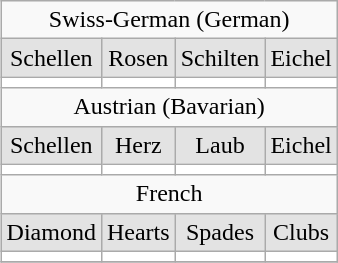<table class="wikitable"  style="float:right; text-align:center">
<tr class="hintergrundfarbe6">
<td colspan="4">Swiss-German (German)</td>
</tr>
<tr style="background: #E3E3E3;">
<td>Schellen</td>
<td>Rosen</td>
<td>Schilten</td>
<td>Eichel</td>
</tr>
<tr style="background:#FFF">
<td></td>
<td></td>
<td></td>
<td></td>
</tr>
<tr class="hintergrundfarbe6">
<td colspan="4">Austrian (Bavarian)</td>
</tr>
<tr style="background: #E3E3E3;">
<td>Schellen</td>
<td>Herz</td>
<td>Laub</td>
<td>Eichel</td>
</tr>
<tr style="background:#FFF">
<td></td>
<td></td>
<td></td>
<td></td>
</tr>
<tr class="hintergrundfarbe6">
<td colspan="4">French</td>
</tr>
<tr style="background-color: #E3E3E3">
<td>Diamond</td>
<td>Hearts</td>
<td>Spades</td>
<td>Clubs</td>
</tr>
<tr style="background-color:#FFF">
<td></td>
<td></td>
<td></td>
<td></td>
</tr>
<tr class="hintergrundfarbe6">
</tr>
</table>
